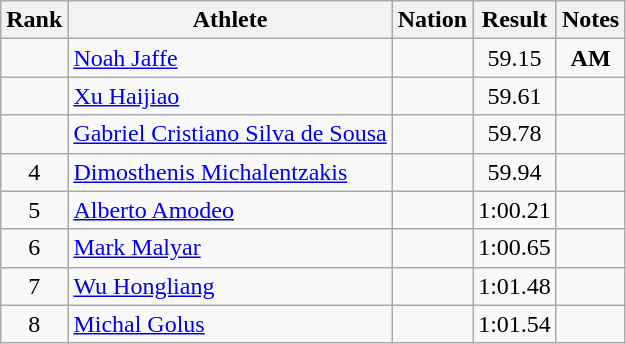<table class="wikitable sortable" style="text-align:center">
<tr>
<th>Rank</th>
<th>Athlete</th>
<th>Nation</th>
<th>Result</th>
<th>Notes</th>
</tr>
<tr>
<td></td>
<td align="left"><a href='#'>Noah Jaffe</a></td>
<td align="left"></td>
<td>59.15</td>
<td><strong>AM</strong></td>
</tr>
<tr>
<td></td>
<td align="left"><a href='#'>Xu Haijiao</a></td>
<td align="left"></td>
<td>59.61</td>
<td></td>
</tr>
<tr>
<td></td>
<td align="left"><a href='#'>Gabriel Cristiano Silva de Sousa</a></td>
<td align="left"></td>
<td>59.78</td>
<td></td>
</tr>
<tr>
<td>4</td>
<td align="left"><a href='#'>Dimosthenis Michalentzakis</a></td>
<td align="left"></td>
<td>59.94</td>
<td></td>
</tr>
<tr>
<td>5</td>
<td align="left"><a href='#'>Alberto Amodeo</a></td>
<td align="left"></td>
<td>1:00.21</td>
<td></td>
</tr>
<tr>
<td>6</td>
<td align="left"><a href='#'>Mark Malyar</a></td>
<td align="left"></td>
<td>1:00.65</td>
<td></td>
</tr>
<tr>
<td>7</td>
<td align="left"><a href='#'>Wu Hongliang</a></td>
<td align="left"></td>
<td>1:01.48</td>
<td></td>
</tr>
<tr>
<td>8</td>
<td align="left"><a href='#'>Michal Golus</a></td>
<td align="left"></td>
<td>1:01.54</td>
<td></td>
</tr>
</table>
